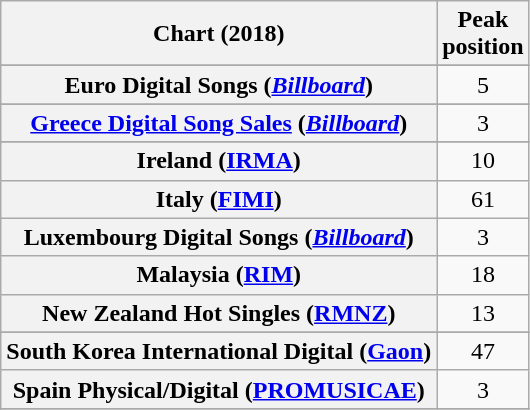<table class="wikitable sortable plainrowheaders" style="text-align:center">
<tr>
<th scope="col">Chart (2018)</th>
<th scope="col">Peak<br> position</th>
</tr>
<tr>
</tr>
<tr>
</tr>
<tr>
</tr>
<tr>
</tr>
<tr>
<th scope="row">Euro Digital Songs (<a href='#'><em>Billboard</em></a>)</th>
<td>5</td>
</tr>
<tr>
</tr>
<tr>
<th scope="row"><a href='#'>Greece Digital Song Sales</a> (<em><a href='#'>Billboard</a></em>)</th>
<td>3</td>
</tr>
<tr>
</tr>
<tr>
<th scope="row">Ireland (<a href='#'>IRMA</a>)</th>
<td>10</td>
</tr>
<tr>
<th scope="row">Italy (<a href='#'>FIMI</a>)</th>
<td>61</td>
</tr>
<tr>
<th scope="row">Luxembourg Digital Songs (<a href='#'><em>Billboard</em></a>)</th>
<td>3</td>
</tr>
<tr>
<th scope="row">Malaysia (<a href='#'>RIM</a>)</th>
<td>18</td>
</tr>
<tr>
<th scope="row">New Zealand Hot Singles (<a href='#'>RMNZ</a>)</th>
<td>13</td>
</tr>
<tr>
</tr>
<tr>
</tr>
<tr>
</tr>
<tr>
<th scope="row">South Korea International Digital (<a href='#'>Gaon</a>)</th>
<td>47</td>
</tr>
<tr>
<th scope="row">Spain Physical/Digital (<a href='#'>PROMUSICAE</a>)</th>
<td>3</td>
</tr>
<tr>
</tr>
<tr>
</tr>
<tr>
</tr>
<tr>
</tr>
<tr>
</tr>
</table>
